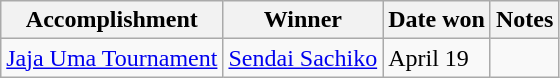<table class="wikitable">
<tr>
<th>Accomplishment</th>
<th>Winner</th>
<th>Date won</th>
<th>Notes</th>
</tr>
<tr>
<td><a href='#'>Jaja Uma Tournament</a></td>
<td><a href='#'>Sendai Sachiko</a></td>
<td>April 19</td>
<td></td>
</tr>
</table>
